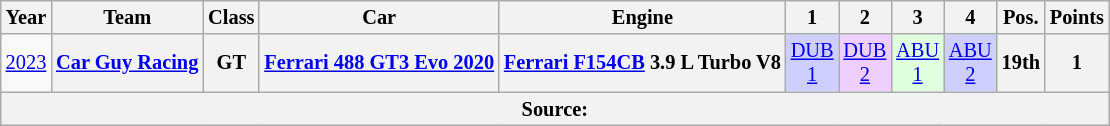<table class="wikitable" style="text-align:center; font-size:85%">
<tr>
<th>Year</th>
<th>Team</th>
<th>Class</th>
<th>Car</th>
<th>Engine</th>
<th>1</th>
<th>2</th>
<th>3</th>
<th>4</th>
<th>Pos.</th>
<th>Points</th>
</tr>
<tr>
<td><a href='#'>2023</a></td>
<th nowrap><a href='#'>Car Guy Racing</a></th>
<th>GT</th>
<th nowrap><a href='#'>Ferrari 488 GT3 Evo 2020</a></th>
<th nowrap><a href='#'>Ferrari F154CB</a> 3.9 L Turbo V8</th>
<td style="background:#CFCFFF;"><a href='#'>DUB<br>1</a><br></td>
<td style="background:#EFCFFF;"><a href='#'>DUB<br>2</a><br></td>
<td style="background:#DFFFDF;"><a href='#'>ABU<br>1</a><br></td>
<td style="background:#CFCFFF;"><a href='#'>ABU<br>2</a><br></td>
<th>19th</th>
<th>1</th>
</tr>
<tr>
<th colspan="11">Source:</th>
</tr>
</table>
